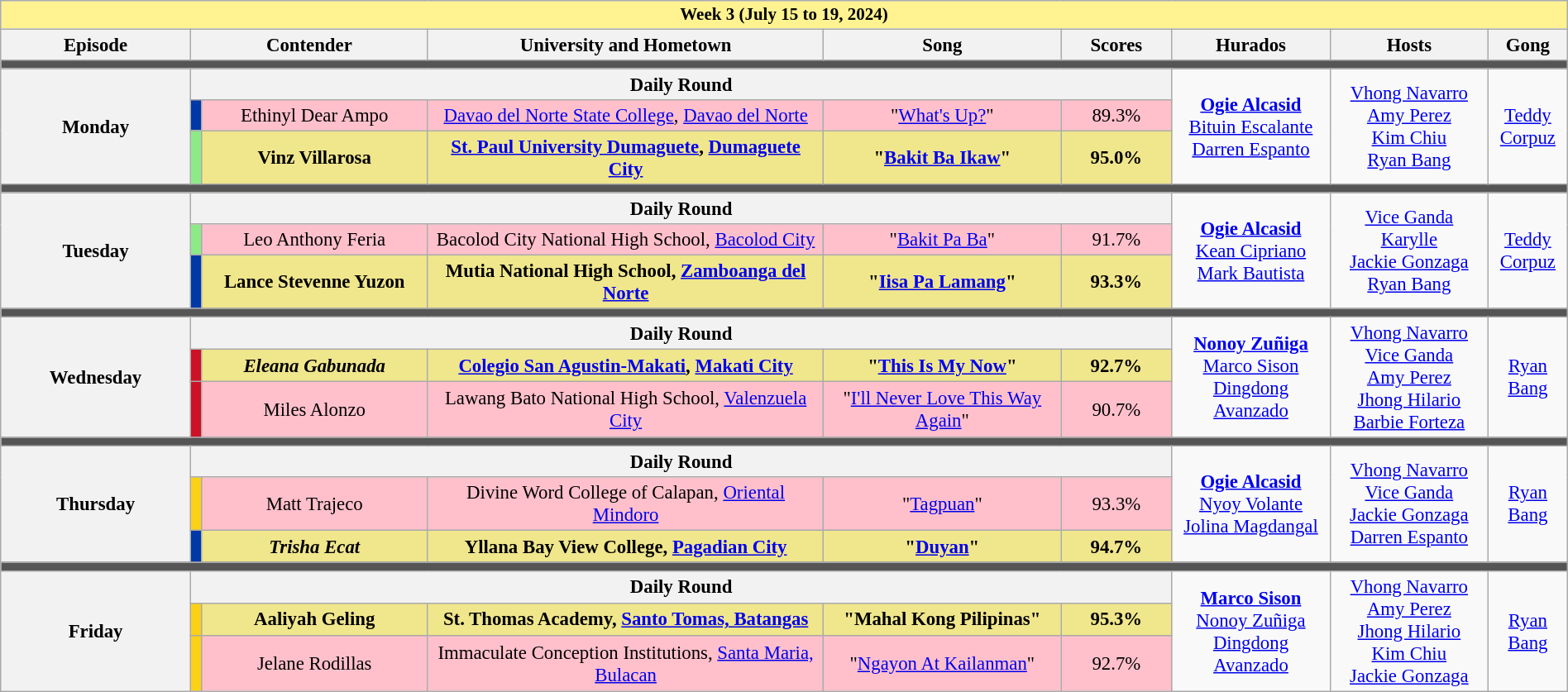<table class="wikitable mw-collapsible mw-collapsed" style="width:100%; text-align:center; font-size:95%;">
<tr>
<th colspan="9" style="background-color:#fff291;font-size:14px">Week 3 (July 15 to 19, 2024)</th>
</tr>
<tr>
<th width="12%">Episode</th>
<th colspan="2" width="15%">Contender</th>
<th width="25%">University and Hometown</th>
<th width="15%">Song</th>
<th width="7%">Scores</th>
<th width="10%">Hurados</th>
<th width="10%">Hosts</th>
<th width="05%">Gong</th>
</tr>
<tr>
<td colspan="9" style="background:#555;"></td>
</tr>
<tr>
<th rowspan="3">Monday<br></th>
<th colspan="5">Daily Round</th>
<td rowspan="3"><strong><a href='#'>Ogie Alcasid</a></strong><br><a href='#'>Bituin Escalante</a><br><a href='#'>Darren Espanto</a></td>
<td rowspan="3"><a href='#'>Vhong Navarro</a><br><a href='#'>Amy Perez</a><br><a href='#'>Kim Chiu</a><br><a href='#'>Ryan Bang</a></td>
<td rowspan="3"><a href='#'>Teddy Corpuz</a></td>
</tr>
<tr style="background:pink">
<td style="background:#0038A8"></td>
<td>Ethinyl Dear Ampo</td>
<td><a href='#'>Davao del Norte State College</a>, <a href='#'>Davao del Norte</a></td>
<td>"<a href='#'>What's Up?</a>"</td>
<td>89.3%</td>
</tr>
<tr style="background:Khaki">
<td style="background:#8deb87"></td>
<td><strong>Vinz Villarosa</strong></td>
<td><strong><a href='#'>St. Paul University Dumaguete</a>, <a href='#'>Dumaguete City</a></strong></td>
<td><strong>"<a href='#'>Bakit Ba Ikaw</a>"</strong></td>
<td><strong>95.0%</strong></td>
</tr>
<tr>
<td colspan="9" style="background:#555;"></td>
</tr>
<tr>
<th rowspan="3">Tuesday<br></th>
<th colspan="5">Daily Round</th>
<td rowspan="3"><strong><a href='#'>Ogie Alcasid</a></strong><br><a href='#'>Kean Cipriano</a><br><a href='#'>Mark Bautista</a></td>
<td rowspan="3"><a href='#'>Vice Ganda</a><br><a href='#'>Karylle</a><br><a href='#'>Jackie Gonzaga</a><br><a href='#'>Ryan Bang</a></td>
<td rowspan="3"><a href='#'>Teddy Corpuz</a></td>
</tr>
<tr style="background:pink">
<td style="background:#8deb87"></td>
<td>Leo Anthony Feria</td>
<td>Bacolod City National High School, <a href='#'>Bacolod City</a></td>
<td>"<a href='#'>Bakit Pa Ba</a>"</td>
<td>91.7%</td>
</tr>
<tr style="background:Khaki">
<td style="background:#0038A8"></td>
<td><strong>Lance Stevenne Yuzon</strong></td>
<td><strong>Mutia National High School, <a href='#'>Zamboanga del Norte</a></strong></td>
<td><strong>"<a href='#'>Iisa Pa Lamang</a>"</strong></td>
<td><strong>93.3%</strong></td>
</tr>
<tr>
<td colspan="9" style="background:#555;"></td>
</tr>
<tr>
<th rowspan="3">Wednesday<br></th>
<th colspan="5">Daily Round</th>
<td rowspan="3"><strong><a href='#'>Nonoy Zuñiga</a></strong><br><a href='#'>Marco Sison</a><br><a href='#'>Dingdong Avanzado</a></td>
<td rowspan="3"><a href='#'>Vhong Navarro</a><br><a href='#'>Vice Ganda</a><br><a href='#'>Amy Perez</a><br><a href='#'>Jhong Hilario</a><br><a href='#'>Barbie Forteza</a></td>
<td rowspan="3"><a href='#'>Ryan Bang</a></td>
</tr>
<tr style="background:Khaki">
<td style="background:#CE1126"></td>
<td><strong><em>Eleana Gabunada</em></strong></td>
<td><strong><a href='#'>Colegio San Agustin-Makati</a>, <a href='#'>Makati City</a></strong></td>
<td><strong>"<a href='#'>This Is My Now</a>"</strong></td>
<td><strong>92.7%</strong></td>
</tr>
<tr style="background:pink">
<td style="background:#CE1126"></td>
<td>Miles Alonzo</td>
<td>Lawang Bato National High School, <a href='#'>Valenzuela City</a></td>
<td>"<a href='#'>I'll Never Love This Way Again</a>"</td>
<td>90.7%</td>
</tr>
<tr>
<td colspan="9" style="background:#555;"></td>
</tr>
<tr>
<th rowspan="3">Thursday<br></th>
<th colspan="5">Daily Round</th>
<td rowspan="3"><strong><a href='#'>Ogie Alcasid</a></strong><br><a href='#'>Nyoy Volante</a><br><a href='#'>Jolina Magdangal</a></td>
<td rowspan="3"><a href='#'>Vhong Navarro</a><br><a href='#'>Vice Ganda</a><br><a href='#'>Jackie Gonzaga</a><br><a href='#'>Darren Espanto</a></td>
<td rowspan="3"><a href='#'>Ryan Bang</a></td>
</tr>
<tr style="background:pink">
<td style="background:#FCD116"></td>
<td>Matt Trajeco</td>
<td>Divine Word College of Calapan, <a href='#'>Oriental Mindoro</a></td>
<td>"<a href='#'>Tagpuan</a>"</td>
<td>93.3%</td>
</tr>
<tr style="background:Khaki">
<td style="background:#0038A8"></td>
<td><strong><em>Trisha Ecat</em></strong></td>
<td><strong>Yllana Bay View College, <a href='#'>Pagadian City</a></strong></td>
<td><strong>"<a href='#'>Duyan</a>"</strong></td>
<td><strong>94.7%</strong></td>
</tr>
<tr>
<td colspan="9" style="background:#555;"></td>
</tr>
<tr>
<th rowspan="3">Friday<br></th>
<th colspan="5">Daily Round</th>
<td rowspan="3"><strong><a href='#'>Marco Sison</a></strong><br><a href='#'>Nonoy Zuñiga</a><br><a href='#'>Dingdong Avanzado</a></td>
<td rowspan="3"><a href='#'>Vhong Navarro</a><br><a href='#'>Amy Perez</a><br><a href='#'>Jhong Hilario</a><br><a href='#'>Kim Chiu</a><br><a href='#'>Jackie Gonzaga</a></td>
<td rowspan="3"><a href='#'>Ryan Bang</a></td>
</tr>
<tr style="background:Khaki">
<td style="background:#FCD116"></td>
<td><strong>Aaliyah Geling</strong></td>
<td><strong>St. Thomas Academy, <a href='#'>Santo Tomas, Batangas</a></strong></td>
<td><strong>"Mahal Kong Pilipinas"</strong></td>
<td><strong>95.3%</strong></td>
</tr>
<tr style="background:pink">
<td style="background:#FCD116"></td>
<td>Jelane Rodillas</td>
<td>Immaculate Conception Institutions, <a href='#'>Santa Maria, Bulacan</a></td>
<td>"<a href='#'>Ngayon At Kailanman</a>"</td>
<td>92.7%</td>
</tr>
</table>
